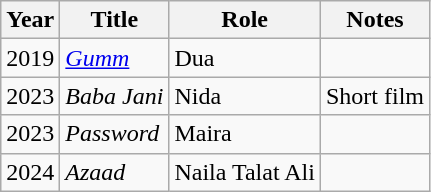<table class="wikitable sortable plainrowheaders">
<tr style="text-align:center;">
<th scope="col">Year</th>
<th scope="col">Title</th>
<th scope="col">Role</th>
<th scope="col">Notes</th>
</tr>
<tr>
<td>2019</td>
<td><em><a href='#'>Gumm</a></em></td>
<td>Dua</td>
<td></td>
</tr>
<tr>
<td>2023</td>
<td><em>Baba Jani</em></td>
<td>Nida</td>
<td>Short film</td>
</tr>
<tr>
<td>2023</td>
<td><em>Password</em></td>
<td>Maira</td>
<td></td>
</tr>
<tr>
<td>2024</td>
<td><em>Azaad</em></td>
<td>Naila Talat Ali</td>
<td></td>
</tr>
</table>
